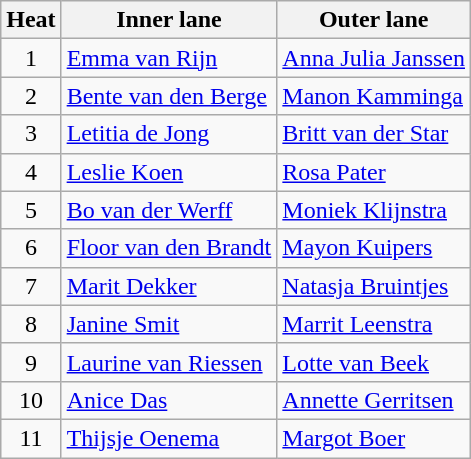<table class="wikitable">
<tr>
<th>Heat</th>
<th>Inner lane</th>
<th>Outer lane</th>
</tr>
<tr>
<td align="center">1</td>
<td><a href='#'>Emma van Rijn</a></td>
<td><a href='#'>Anna Julia Janssen</a></td>
</tr>
<tr>
<td align="center">2</td>
<td><a href='#'>Bente van den Berge</a></td>
<td><a href='#'>Manon Kamminga</a></td>
</tr>
<tr>
<td align="center">3</td>
<td><a href='#'>Letitia de Jong</a></td>
<td><a href='#'>Britt van der Star</a></td>
</tr>
<tr>
<td align="center">4</td>
<td><a href='#'>Leslie Koen</a></td>
<td><a href='#'>Rosa Pater</a></td>
</tr>
<tr>
<td align="center">5</td>
<td><a href='#'>Bo van der Werff</a></td>
<td><a href='#'>Moniek Klijnstra</a></td>
</tr>
<tr>
<td align="center">6</td>
<td><a href='#'>Floor van den Brandt</a></td>
<td><a href='#'>Mayon Kuipers</a></td>
</tr>
<tr>
<td align="center">7</td>
<td><a href='#'>Marit Dekker</a></td>
<td><a href='#'>Natasja Bruintjes</a></td>
</tr>
<tr>
<td align="center">8</td>
<td><a href='#'>Janine Smit</a></td>
<td><a href='#'>Marrit Leenstra</a></td>
</tr>
<tr>
<td align="center">9</td>
<td><a href='#'>Laurine van Riessen</a></td>
<td><a href='#'>Lotte van Beek</a></td>
</tr>
<tr>
<td align="center">10</td>
<td><a href='#'>Anice Das</a></td>
<td><a href='#'>Annette Gerritsen</a></td>
</tr>
<tr>
<td align="center">11</td>
<td><a href='#'>Thijsje Oenema</a></td>
<td><a href='#'>Margot Boer</a></td>
</tr>
</table>
